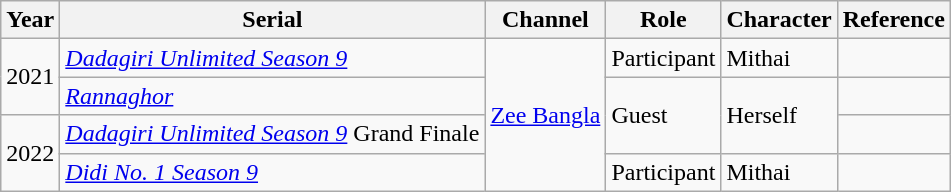<table class="wikitable sortable">
<tr>
<th>Year</th>
<th>Serial</th>
<th>Channel</th>
<th>Role</th>
<th>Character</th>
<th>Reference</th>
</tr>
<tr>
<td rowspan=2>2021</td>
<td><a href='#'><em>Dadagiri Unlimited Season 9</em></a></td>
<td rowspan=4><a href='#'>Zee Bangla</a></td>
<td>Participant</td>
<td>Mithai</td>
<td></td>
</tr>
<tr>
<td><em><a href='#'>Rannaghor</a></em></td>
<td rowspan=2>Guest</td>
<td rowspan=2>Herself</td>
<td></td>
</tr>
<tr>
<td Rowspan=2>2022</td>
<td><a href='#'><em>Dadagiri Unlimited Season 9</em></a> Grand Finale</td>
<td></td>
</tr>
<tr>
<td><a href='#'><em>Didi No. 1 Season 9</em></a></td>
<td>Participant</td>
<td>Mithai</td>
<td></td>
</tr>
</table>
